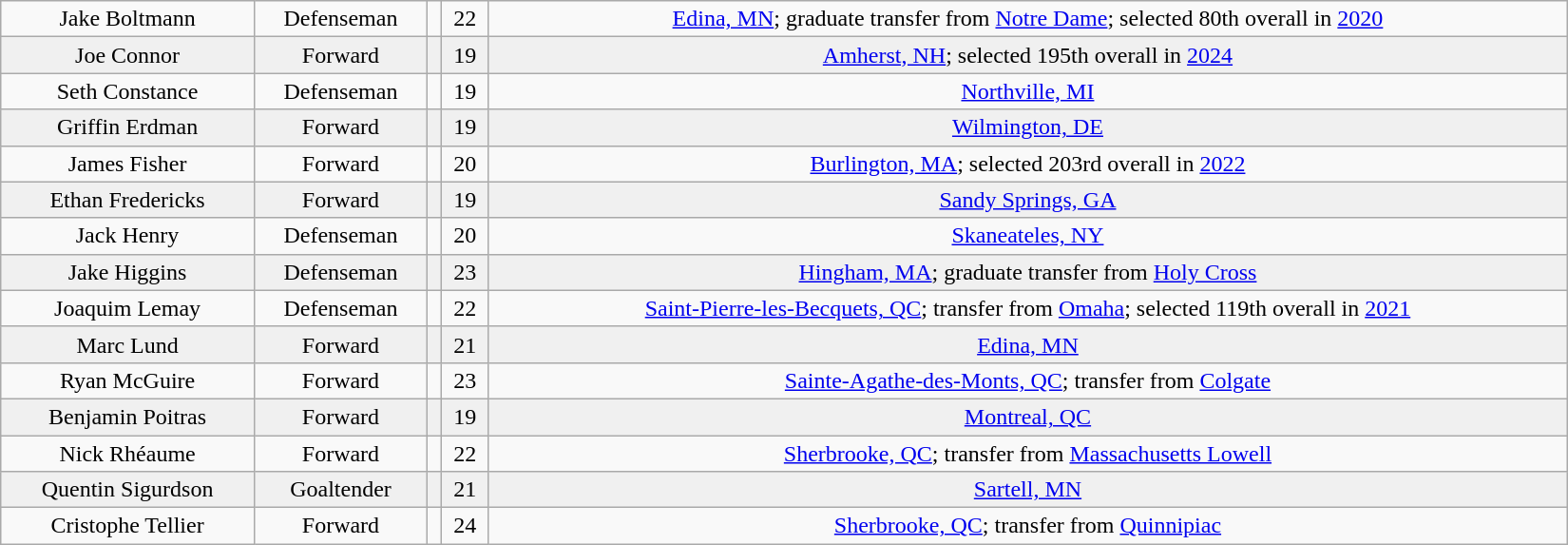<table class="wikitable" width=1100>
<tr align="center" bgcolor="">
<td>Jake Boltmann</td>
<td>Defenseman</td>
<td></td>
<td>22</td>
<td><a href='#'>Edina, MN</a>; graduate transfer from <a href='#'>Notre Dame</a>; selected 80th overall in <a href='#'>2020</a></td>
</tr>
<tr align="center" bgcolor="f0f0f0">
<td>Joe Connor</td>
<td>Forward</td>
<td></td>
<td>19</td>
<td><a href='#'>Amherst, NH</a>; selected 195th overall in <a href='#'>2024</a></td>
</tr>
<tr align="center" bgcolor="">
<td>Seth Constance</td>
<td>Defenseman</td>
<td></td>
<td>19</td>
<td><a href='#'>Northville, MI</a></td>
</tr>
<tr align="center" bgcolor="f0f0f0">
<td>Griffin Erdman</td>
<td>Forward</td>
<td></td>
<td>19</td>
<td><a href='#'>Wilmington, DE</a></td>
</tr>
<tr align="center" bgcolor="">
<td>James Fisher</td>
<td>Forward</td>
<td></td>
<td>20</td>
<td><a href='#'>Burlington, MA</a>; selected 203rd overall in <a href='#'>2022</a></td>
</tr>
<tr align="center" bgcolor="f0f0f0">
<td>Ethan Fredericks</td>
<td>Forward</td>
<td></td>
<td>19</td>
<td><a href='#'>Sandy Springs, GA</a></td>
</tr>
<tr align="center" bgcolor="">
<td>Jack Henry</td>
<td>Defenseman</td>
<td></td>
<td>20</td>
<td><a href='#'>Skaneateles, NY</a></td>
</tr>
<tr align="center" bgcolor="f0f0f0">
<td>Jake Higgins</td>
<td>Defenseman</td>
<td></td>
<td>23</td>
<td><a href='#'>Hingham, MA</a>; graduate transfer from <a href='#'>Holy Cross</a></td>
</tr>
<tr align="center" bgcolor="">
<td>Joaquim Lemay</td>
<td>Defenseman</td>
<td></td>
<td>22</td>
<td><a href='#'>Saint-Pierre-les-Becquets, QC</a>; transfer from <a href='#'>Omaha</a>; selected 119th overall in <a href='#'>2021</a></td>
</tr>
<tr align="center" bgcolor="f0f0f0">
<td>Marc Lund</td>
<td>Forward</td>
<td></td>
<td>21</td>
<td><a href='#'>Edina, MN</a></td>
</tr>
<tr align="center" bgcolor="">
<td>Ryan McGuire</td>
<td>Forward</td>
<td></td>
<td>23</td>
<td><a href='#'>Sainte-Agathe-des-Monts, QC</a>; transfer from <a href='#'>Colgate</a></td>
</tr>
<tr align="center" bgcolor="f0f0f0">
<td>Benjamin Poitras</td>
<td>Forward</td>
<td></td>
<td>19</td>
<td><a href='#'>Montreal, QC</a></td>
</tr>
<tr align="center" bgcolor="">
<td>Nick Rhéaume</td>
<td>Forward</td>
<td></td>
<td>22</td>
<td><a href='#'>Sherbrooke, QC</a>; transfer from <a href='#'>Massachusetts Lowell</a></td>
</tr>
<tr align="center" bgcolor="f0f0f0">
<td>Quentin Sigurdson</td>
<td>Goaltender</td>
<td></td>
<td>21</td>
<td><a href='#'>Sartell, MN</a></td>
</tr>
<tr align="center" bgcolor="">
<td>Cristophe Tellier</td>
<td>Forward</td>
<td></td>
<td>24</td>
<td><a href='#'>Sherbrooke, QC</a>; transfer from <a href='#'>Quinnipiac</a></td>
</tr>
</table>
